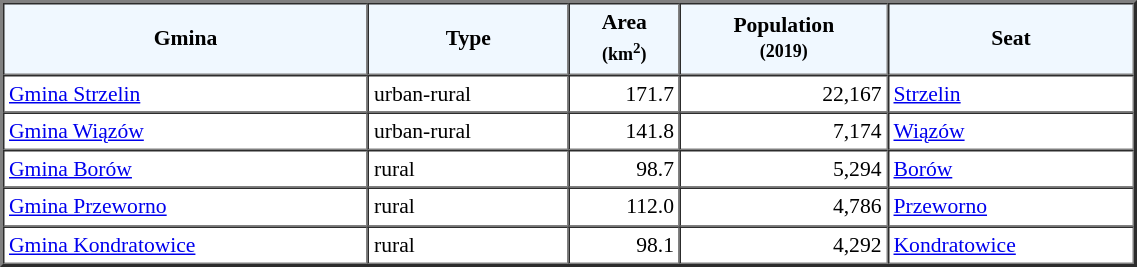<table width="60%" border="2" cellpadding="3" cellspacing="0" style="font-size:90%;line-height:120%;">
<tr bgcolor="F0F8FF">
<td style="text-align:center;"><strong>Gmina</strong></td>
<td style="text-align:center;"><strong>Type</strong></td>
<td style="text-align:center;"><strong>Area<br><small>(km<sup>2</sup>)</small></strong></td>
<td style="text-align:center;"><strong>Population<br><small>(2019)</small></strong></td>
<td style="text-align:center;"><strong>Seat</strong></td>
</tr>
<tr>
<td><a href='#'>Gmina Strzelin</a></td>
<td>urban-rural</td>
<td style="text-align:right;">171.7</td>
<td style="text-align:right;">22,167</td>
<td><a href='#'>Strzelin</a></td>
</tr>
<tr>
<td><a href='#'>Gmina Wiązów</a></td>
<td>urban-rural</td>
<td style="text-align:right;">141.8</td>
<td style="text-align:right;">7,174</td>
<td><a href='#'>Wiązów</a></td>
</tr>
<tr>
<td><a href='#'>Gmina Borów</a></td>
<td>rural</td>
<td style="text-align:right;">98.7</td>
<td style="text-align:right;">5,294</td>
<td><a href='#'>Borów</a></td>
</tr>
<tr>
<td><a href='#'>Gmina Przeworno</a></td>
<td>rural</td>
<td style="text-align:right;">112.0</td>
<td style="text-align:right;">4,786</td>
<td><a href='#'>Przeworno</a></td>
</tr>
<tr>
<td><a href='#'>Gmina Kondratowice</a></td>
<td>rural</td>
<td style="text-align:right;">98.1</td>
<td style="text-align:right;">4,292</td>
<td><a href='#'>Kondratowice</a></td>
</tr>
<tr>
</tr>
</table>
